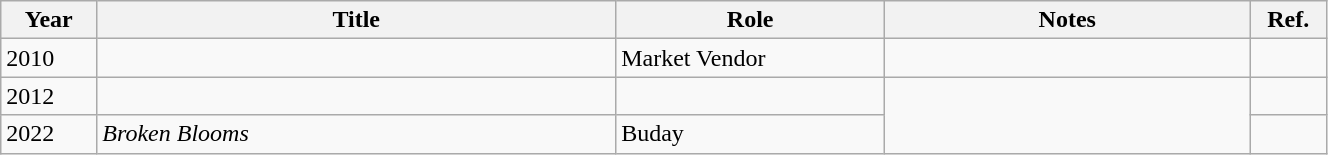<table class="wikitable sortable">
<tr>
<th scope=col style="width:5%; white-space:nowrap;">Year</th>
<th scope=col style="width:27%; white-space:nowrap;">Title</th>
<th scope=col style="width:14%; white-space:nowrap;">Role</th>
<th scope=col style="width:19%; white-space:nowrap;">Notes</th>
<th scope=col style="width:4%; white-space:nowrap;">Ref.</th>
</tr>
<tr>
<td>2010</td>
<td></td>
<td>Market Vendor</td>
<td></td>
<td></td>
</tr>
<tr>
<td>2012</td>
<td></td>
<td></td>
<td rowspan="2"></td>
<td></td>
</tr>
<tr>
<td>2022</td>
<td><em>Broken Blooms</em></td>
<td>Buday</td>
<td></td>
</tr>
</table>
